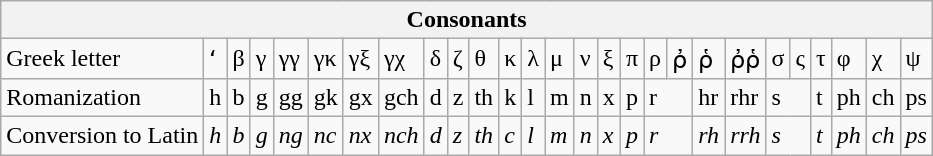<table class="wikitable">
<tr>
<th align="center" colspan="27"><strong>Consonants</strong></th>
</tr>
<tr>
<td>Greek letter</td>
<td>ʻ</td>
<td>β</td>
<td>γ</td>
<td>γγ</td>
<td>γκ</td>
<td>γξ</td>
<td>γχ</td>
<td>δ</td>
<td>ζ</td>
<td>θ</td>
<td>κ</td>
<td>λ</td>
<td>μ</td>
<td>ν</td>
<td>ξ</td>
<td>π</td>
<td>ρ</td>
<td>ῤ</td>
<td>ῥ</td>
<td>ῤῥ</td>
<td>σ</td>
<td>ς</td>
<td>τ</td>
<td>φ</td>
<td>χ</td>
<td>ψ</td>
</tr>
<tr>
<td>Romanization</td>
<td>h</td>
<td>b</td>
<td>g</td>
<td>gg</td>
<td>gk</td>
<td>gx</td>
<td>gch</td>
<td>d</td>
<td>z</td>
<td>th</td>
<td>k</td>
<td>l</td>
<td>m</td>
<td>n</td>
<td>x</td>
<td>p</td>
<td colspan=2>r</td>
<td>hr</td>
<td>rhr</td>
<td colspan=2>s</td>
<td>t</td>
<td>ph</td>
<td>ch</td>
<td>ps</td>
</tr>
<tr>
<td>Conversion to Latin</td>
<td><em>h</em></td>
<td><em>b</em></td>
<td><em>g</em></td>
<td><em>ng</em></td>
<td><em>nc</em></td>
<td><em>nx</em></td>
<td><em>nch</em></td>
<td><em>d</em></td>
<td><em>z</em></td>
<td><em>th</em></td>
<td><em>c</em></td>
<td><em>l</em></td>
<td><em>m</em></td>
<td><em>n</em></td>
<td><em>x</em></td>
<td><em>p</em></td>
<td colspan=2><em>r</em></td>
<td><em>rh</em></td>
<td><em>rrh</em></td>
<td colspan=2><em>s</em></td>
<td><em>t</em></td>
<td><em>ph</em></td>
<td><em>ch</em></td>
<td><em>ps</em></td>
</tr>
</table>
